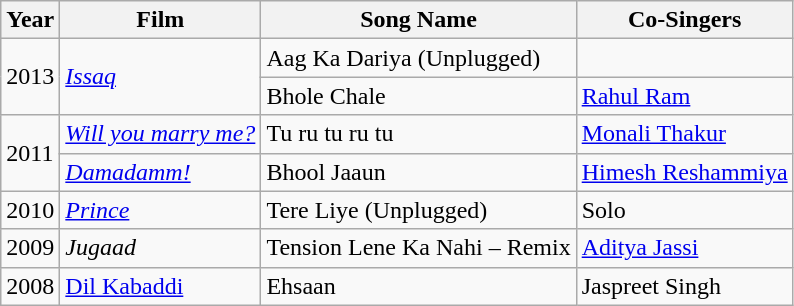<table class="wikitable">
<tr>
<th>Year</th>
<th>Film</th>
<th>Song Name</th>
<th>Co-Singers</th>
</tr>
<tr>
<td rowspan="2">2013</td>
<td rowspan="2"><em><a href='#'>Issaq</a></em></td>
<td>Aag Ka Dariya (Unplugged)</td>
<td></td>
</tr>
<tr>
<td>Bhole Chale</td>
<td><a href='#'>Rahul Ram</a></td>
</tr>
<tr>
<td rowspan="2">2011</td>
<td><em><a href='#'>Will you marry me?</a></em></td>
<td>Tu ru tu ru tu</td>
<td><a href='#'>Monali Thakur</a></td>
</tr>
<tr>
<td><em><a href='#'>Damadamm!</a></em></td>
<td>Bhool Jaaun</td>
<td><a href='#'>Himesh Reshammiya</a></td>
</tr>
<tr>
<td>2010</td>
<td><em><a href='#'>Prince</a></em></td>
<td>Tere Liye (Unplugged)</td>
<td>Solo</td>
</tr>
<tr>
<td>2009</td>
<td><em>Jugaad</em></td>
<td>Tension Lene Ka Nahi – Remix</td>
<td><a href='#'>Aditya Jassi</a></td>
</tr>
<tr>
<td>2008</td>
<td><a href='#'>Dil Kabaddi</a></td>
<td>Ehsaan</td>
<td>Jaspreet Singh</td>
</tr>
</table>
